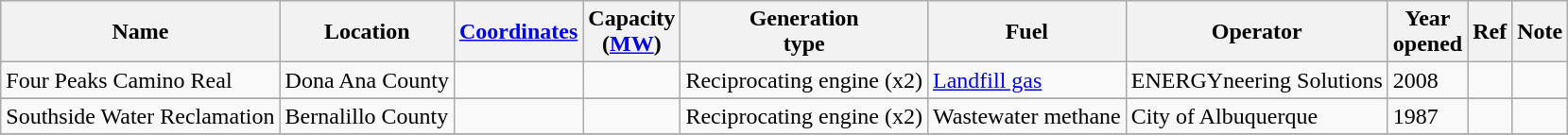<table class="wikitable sortable">
<tr>
<th>Name</th>
<th>Location</th>
<th><a href='#'>Coordinates</a></th>
<th>Capacity<br>(<a href='#'>MW</a>)</th>
<th>Generation<br>type</th>
<th>Fuel</th>
<th>Operator</th>
<th>Year<br>opened</th>
<th>Ref</th>
<th>Note</th>
</tr>
<tr>
<td>Four Peaks Camino Real</td>
<td>Dona Ana County</td>
<td></td>
<td align=center></td>
<td>Reciprocating engine (x2)</td>
<td><a href='#'>Landfill gas</a></td>
<td>ENERGYneering Solutions</td>
<td>2008</td>
<td></td>
<td></td>
</tr>
<tr>
</tr>
<tr>
<td>Southside Water Reclamation</td>
<td>Bernalillo County</td>
<td></td>
<td align=center></td>
<td>Reciprocating engine (x2)</td>
<td>Wastewater methane</td>
<td>City of Albuquerque</td>
<td>1987</td>
<td></td>
<td></td>
</tr>
<tr>
</tr>
</table>
